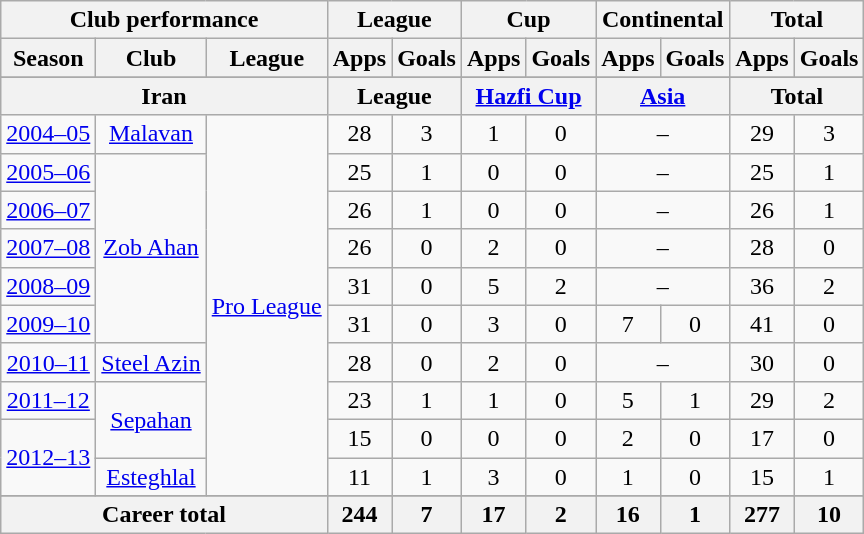<table class="wikitable" style="text-align:center">
<tr>
<th colspan=3>Club performance</th>
<th colspan=2>League</th>
<th colspan=2>Cup</th>
<th colspan=2>Continental</th>
<th colspan=2>Total</th>
</tr>
<tr>
<th>Season</th>
<th>Club</th>
<th>League</th>
<th>Apps</th>
<th>Goals</th>
<th>Apps</th>
<th>Goals</th>
<th>Apps</th>
<th>Goals</th>
<th>Apps</th>
<th>Goals</th>
</tr>
<tr>
</tr>
<tr>
<th colspan=3>Iran</th>
<th colspan=2>League</th>
<th colspan=2><a href='#'>Hazfi Cup</a></th>
<th colspan=2><a href='#'>Asia</a></th>
<th colspan=2>Total</th>
</tr>
<tr>
<td><a href='#'>2004–05</a></td>
<td rowspan=1><a href='#'>Malavan</a></td>
<td rowspan=10><a href='#'>Pro League</a></td>
<td>28</td>
<td>3</td>
<td>1</td>
<td>0</td>
<td colspan=2>–</td>
<td>29</td>
<td>3</td>
</tr>
<tr>
<td><a href='#'>2005–06</a></td>
<td rowspan=5><a href='#'>Zob Ahan</a></td>
<td>25</td>
<td>1</td>
<td>0</td>
<td>0</td>
<td colspan=2>–</td>
<td>25</td>
<td>1</td>
</tr>
<tr>
<td><a href='#'>2006–07</a></td>
<td>26</td>
<td>1</td>
<td>0</td>
<td>0</td>
<td colspan=2>–</td>
<td>26</td>
<td>1</td>
</tr>
<tr>
<td><a href='#'>2007–08</a></td>
<td>26</td>
<td>0</td>
<td>2</td>
<td>0</td>
<td colspan=2>–</td>
<td>28</td>
<td>0</td>
</tr>
<tr>
<td><a href='#'>2008–09</a></td>
<td>31</td>
<td>0</td>
<td>5</td>
<td>2</td>
<td colspan=2>–</td>
<td>36</td>
<td>2</td>
</tr>
<tr>
<td><a href='#'>2009–10</a></td>
<td>31</td>
<td>0</td>
<td>3</td>
<td>0</td>
<td>7</td>
<td>0</td>
<td>41</td>
<td>0</td>
</tr>
<tr>
<td><a href='#'>2010–11</a></td>
<td rowspan=1><a href='#'>Steel Azin</a></td>
<td>28</td>
<td>0</td>
<td>2</td>
<td>0</td>
<td colspan=2>–</td>
<td>30</td>
<td>0</td>
</tr>
<tr>
<td><a href='#'>2011–12</a></td>
<td rowspan=2><a href='#'>Sepahan</a></td>
<td>23</td>
<td>1</td>
<td>1</td>
<td>0</td>
<td>5</td>
<td>1</td>
<td>29</td>
<td>2</td>
</tr>
<tr>
<td rowspan=2><a href='#'>2012–13</a></td>
<td>15</td>
<td>0</td>
<td>0</td>
<td>0</td>
<td>2</td>
<td>0</td>
<td>17</td>
<td>0</td>
</tr>
<tr>
<td><a href='#'>Esteghlal</a></td>
<td>11</td>
<td>1</td>
<td>3</td>
<td>0</td>
<td>1</td>
<td>0</td>
<td>15</td>
<td>1</td>
</tr>
<tr>
</tr>
<tr>
<th colspan=3>Career total</th>
<th>244</th>
<th>7</th>
<th>17</th>
<th>2</th>
<th>16</th>
<th>1</th>
<th>277</th>
<th>10</th>
</tr>
</table>
